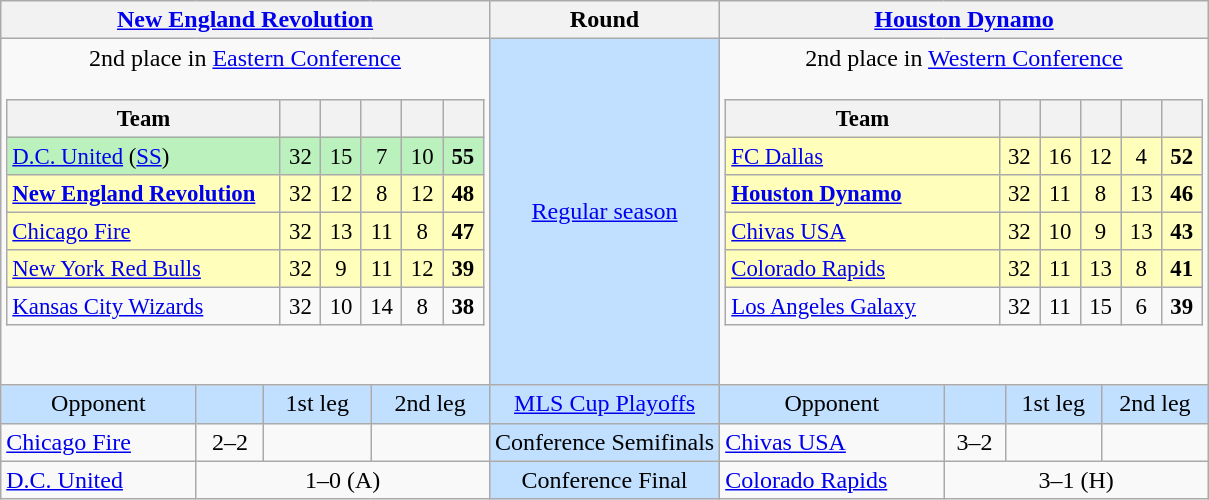<table class="wikitable" style="text-align:center">
<tr>
<th colspan=4><a href='#'>New England Revolution</a></th>
<th>Round</th>
<th colspan=4><a href='#'>Houston Dynamo</a></th>
</tr>
<tr>
<td colspan=4 valign=top>2nd place in <a href='#'>Eastern Conference</a><br> <br><table class="wikitable" style="text-align:center; margin:0; font-size: 95%">
<tr>
<th style="width:175px;">Team</th>
<th width="20"></th>
<th width="20"></th>
<th width="20"></th>
<th width="20"></th>
<th width="20"></th>
</tr>
<tr style="background:#BBF1BD;">
<td align=left><a href='#'>D.C. United</a> (<a href='#'>SS</a>)</td>
<td>32</td>
<td>15</td>
<td>7</td>
<td>10</td>
<td><strong>55</strong></td>
</tr>
<tr style="background:#FFFEBB;">
<td align=left><strong><a href='#'>New England Revolution</a></strong></td>
<td>32</td>
<td>12</td>
<td>8</td>
<td>12</td>
<td><strong>48</strong></td>
</tr>
<tr style="background:#FFFEBB;">
<td align=left><a href='#'>Chicago Fire</a></td>
<td>32</td>
<td>13</td>
<td>11</td>
<td>8</td>
<td><strong>47</strong></td>
</tr>
<tr style="background:#FFFEBB;">
<td align=left><a href='#'>New York Red Bulls</a></td>
<td>32</td>
<td>9</td>
<td>11</td>
<td>12</td>
<td><strong>39</strong></td>
</tr>
<tr>
<td align=left><a href='#'>Kansas City Wizards</a></td>
<td>32</td>
<td>10</td>
<td>14</td>
<td>8</td>
<td><strong>38</strong></td>
</tr>
</table>
<br><br></td>
<td style="background:#c1e0ff"><a href='#'>Regular season</a></td>
<td colspan=4 valign=top>2nd place in <a href='#'>Western Conference</a><br> <br><table class="wikitable" style="text-align:center; margin:0; font-size: 95%">
<tr>
<th style="width:175px;">Team</th>
<th width="20"></th>
<th width="20"></th>
<th width="20"></th>
<th width="20"></th>
<th width="20"></th>
</tr>
<tr style="background:#FFFEBB;">
<td align=left><a href='#'>FC Dallas</a></td>
<td>32</td>
<td>16</td>
<td>12</td>
<td>4</td>
<td><strong>52</strong></td>
</tr>
<tr style="background:#FFFEBB;">
<td align=left><strong><a href='#'>Houston Dynamo</a></strong></td>
<td>32</td>
<td>11</td>
<td>8</td>
<td>13</td>
<td><strong>46</strong></td>
</tr>
<tr style="background:#FFFEBB;">
<td align=left><a href='#'>Chivas USA</a></td>
<td>32</td>
<td>10</td>
<td>9</td>
<td>13</td>
<td><strong>43</strong></td>
</tr>
<tr style="background:#FFFEBB;">
<td align=left><a href='#'>Colorado Rapids</a></td>
<td>32</td>
<td>11</td>
<td>13</td>
<td>8</td>
<td><strong>41</strong></td>
</tr>
<tr>
<td align=left><a href='#'>Los Angeles Galaxy</a></td>
<td>32</td>
<td>11</td>
<td>15</td>
<td>6</td>
<td><strong>39</strong></td>
</tr>
</table>
<br></td>
</tr>
<tr style="background:#c1e0ff">
<td>Opponent</td>
<td></td>
<td>1st leg</td>
<td>2nd leg</td>
<td><a href='#'>MLS Cup Playoffs</a></td>
<td>Opponent</td>
<td></td>
<td>1st leg</td>
<td>2nd leg</td>
</tr>
<tr>
<td align=left><a href='#'>Chicago Fire</a></td>
<td>2–2 </td>
<td></td>
<td></td>
<td style="background:#c1e0ff">Conference Semifinals</td>
<td align=left><a href='#'>Chivas USA</a></td>
<td>3–2</td>
<td></td>
<td></td>
</tr>
<tr>
<td align=left><a href='#'>D.C. United</a></td>
<td colspan=3>1–0 (A)</td>
<td style="background:#c1e0ff">Conference Final</td>
<td align=left><a href='#'>Colorado Rapids</a></td>
<td colspan=3>3–1 (H)</td>
</tr>
</table>
